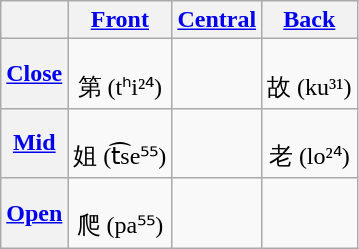<table class="wikitable">
<tr>
<th></th>
<th><a href='#'>Front</a></th>
<th><a href='#'>Central</a></th>
<th><a href='#'>Back</a></th>
</tr>
<tr align="center">
<th><a href='#'>Close</a></th>
<td><br>第 (tʰi²⁴)</td>
<td></td>
<td><br>故 (ku³¹)</td>
</tr>
<tr align="center">
<th><a href='#'>Mid</a></th>
<td><br>姐 (t͡se⁵⁵)</td>
<td></td>
<td><br>老 (lo²⁴)</td>
</tr>
<tr align="center">
<th><a href='#'>Open</a></th>
<td><br>爬 (pa⁵⁵)</td>
<td></td>
<td></td>
</tr>
</table>
